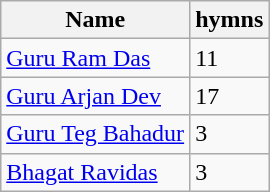<table class="wikitable sortable">
<tr>
<th>Name</th>
<th>hymns</th>
</tr>
<tr>
<td><a href='#'>Guru Ram Das</a></td>
<td>11</td>
</tr>
<tr>
<td><a href='#'>Guru Arjan Dev</a></td>
<td>17</td>
</tr>
<tr>
<td><a href='#'>Guru Teg Bahadur</a></td>
<td>3</td>
</tr>
<tr>
<td><a href='#'>Bhagat Ravidas</a></td>
<td>3</td>
</tr>
</table>
